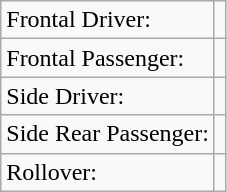<table class="wikitable">
<tr>
<td>Frontal Driver:</td>
<td></td>
</tr>
<tr>
<td>Frontal Passenger:</td>
<td></td>
</tr>
<tr>
<td>Side Driver:</td>
<td></td>
</tr>
<tr>
<td>Side Rear Passenger:</td>
<td></td>
</tr>
<tr>
<td>Rollover:</td>
<td></td>
</tr>
</table>
